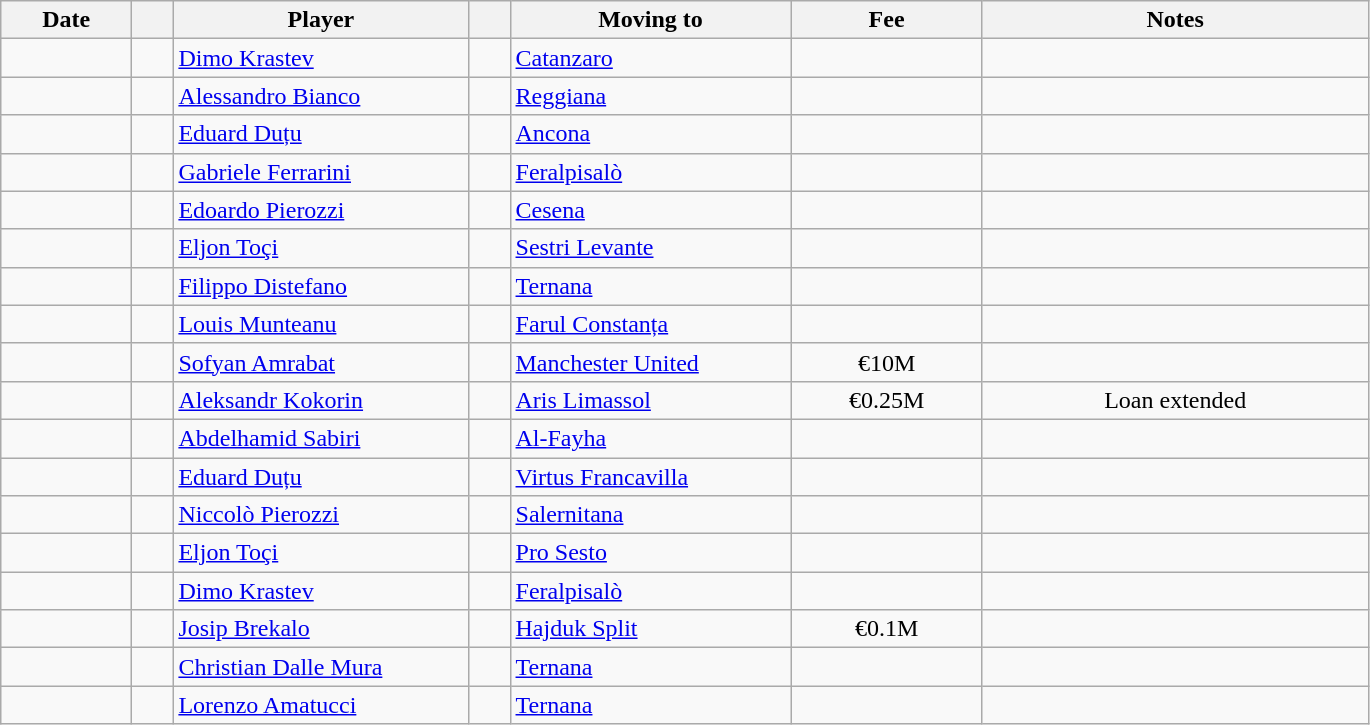<table class="wikitable sortable">
<tr>
<th style="width:80px;">Date</th>
<th style="width:20px;"></th>
<th style="width:190px;">Player</th>
<th style="width:20px;"></th>
<th style="width:180px;">Moving to</th>
<th style="width:120px;" class="unsortable">Fee</th>
<th style="width:250px;" class="unsortable">Notes</th>
</tr>
<tr>
<td></td>
<td align="center"></td>
<td> <a href='#'>Dimo Krastev</a></td>
<td align="center"></td>
<td> <a href='#'>Catanzaro</a></td>
<td align="center"></td>
<td align="center"></td>
</tr>
<tr>
<td></td>
<td align="center"></td>
<td> <a href='#'>Alessandro Bianco</a></td>
<td align="center"></td>
<td> <a href='#'>Reggiana</a></td>
<td align="center"></td>
<td align="center"></td>
</tr>
<tr>
<td></td>
<td align="center"></td>
<td> <a href='#'>Eduard Duțu</a></td>
<td align="center"></td>
<td> <a href='#'>Ancona</a></td>
<td align="center"></td>
<td align="center"></td>
</tr>
<tr>
<td></td>
<td align="center"></td>
<td> <a href='#'>Gabriele Ferrarini</a></td>
<td align="center"></td>
<td> <a href='#'>Feralpisalò</a></td>
<td align="center"></td>
<td align="center"></td>
</tr>
<tr>
<td></td>
<td align="center"></td>
<td> <a href='#'>Edoardo Pierozzi</a></td>
<td align="center"></td>
<td> <a href='#'>Cesena</a></td>
<td align="center"></td>
<td align="center"></td>
</tr>
<tr>
<td></td>
<td align="center"></td>
<td> <a href='#'>Eljon Toçi</a></td>
<td align="center"></td>
<td> <a href='#'>Sestri Levante</a></td>
<td align="center"></td>
<td align="center"></td>
</tr>
<tr>
<td></td>
<td align="center"></td>
<td> <a href='#'>Filippo Distefano</a></td>
<td align="center"></td>
<td> <a href='#'>Ternana</a></td>
<td align="center"></td>
<td align="center"></td>
</tr>
<tr>
<td></td>
<td align="center"></td>
<td> <a href='#'>Louis Munteanu</a></td>
<td align="center"></td>
<td> <a href='#'>Farul Constanța</a></td>
<td align="center"></td>
<td align="center"></td>
</tr>
<tr>
<td></td>
<td align="center"></td>
<td> <a href='#'>Sofyan Amrabat</a></td>
<td align="center"></td>
<td> <a href='#'>Manchester United</a></td>
<td align="center">€10M</td>
<td align="center"></td>
</tr>
<tr>
<td></td>
<td align="center"></td>
<td> <a href='#'>Aleksandr Kokorin</a></td>
<td align="center"></td>
<td> <a href='#'>Aris Limassol</a></td>
<td align="center">€0.25M</td>
<td align="center">Loan extended</td>
</tr>
<tr>
<td></td>
<td align="center"></td>
<td> <a href='#'>Abdelhamid Sabiri</a></td>
<td align="center"></td>
<td> <a href='#'>Al-Fayha</a></td>
<td align="center"></td>
<td align="center"></td>
</tr>
<tr>
<td></td>
<td align="center"></td>
<td> <a href='#'>Eduard Duțu</a></td>
<td align="center"></td>
<td> <a href='#'>Virtus Francavilla</a></td>
<td align="center"></td>
<td align="center"></td>
</tr>
<tr>
<td></td>
<td align="center"></td>
<td> <a href='#'>Niccolò Pierozzi</a></td>
<td align="center"></td>
<td> <a href='#'>Salernitana</a></td>
<td align="center"></td>
<td align="center"></td>
</tr>
<tr>
<td></td>
<td align="center"></td>
<td> <a href='#'>Eljon Toçi</a></td>
<td align="center"></td>
<td> <a href='#'>Pro Sesto</a></td>
<td align="center"></td>
<td align="center"></td>
</tr>
<tr>
<td></td>
<td align="center"></td>
<td> <a href='#'>Dimo Krastev</a></td>
<td align="center"></td>
<td> <a href='#'>Feralpisalò</a></td>
<td align="center"></td>
<td align="center"></td>
</tr>
<tr>
<td></td>
<td align="center"></td>
<td> <a href='#'>Josip Brekalo</a></td>
<td align="center"></td>
<td> <a href='#'>Hajduk Split</a></td>
<td align="center">€0.1M</td>
<td align="center"></td>
</tr>
<tr>
<td></td>
<td align="center"></td>
<td> <a href='#'>Christian Dalle Mura</a></td>
<td align="center"></td>
<td> <a href='#'>Ternana</a></td>
<td align="center"></td>
<td align="center"></td>
</tr>
<tr>
<td></td>
<td align="center"></td>
<td> <a href='#'>Lorenzo Amatucci</a></td>
<td align="center"></td>
<td> <a href='#'>Ternana</a></td>
<td align="center"></td>
<td align="center"></td>
</tr>
</table>
